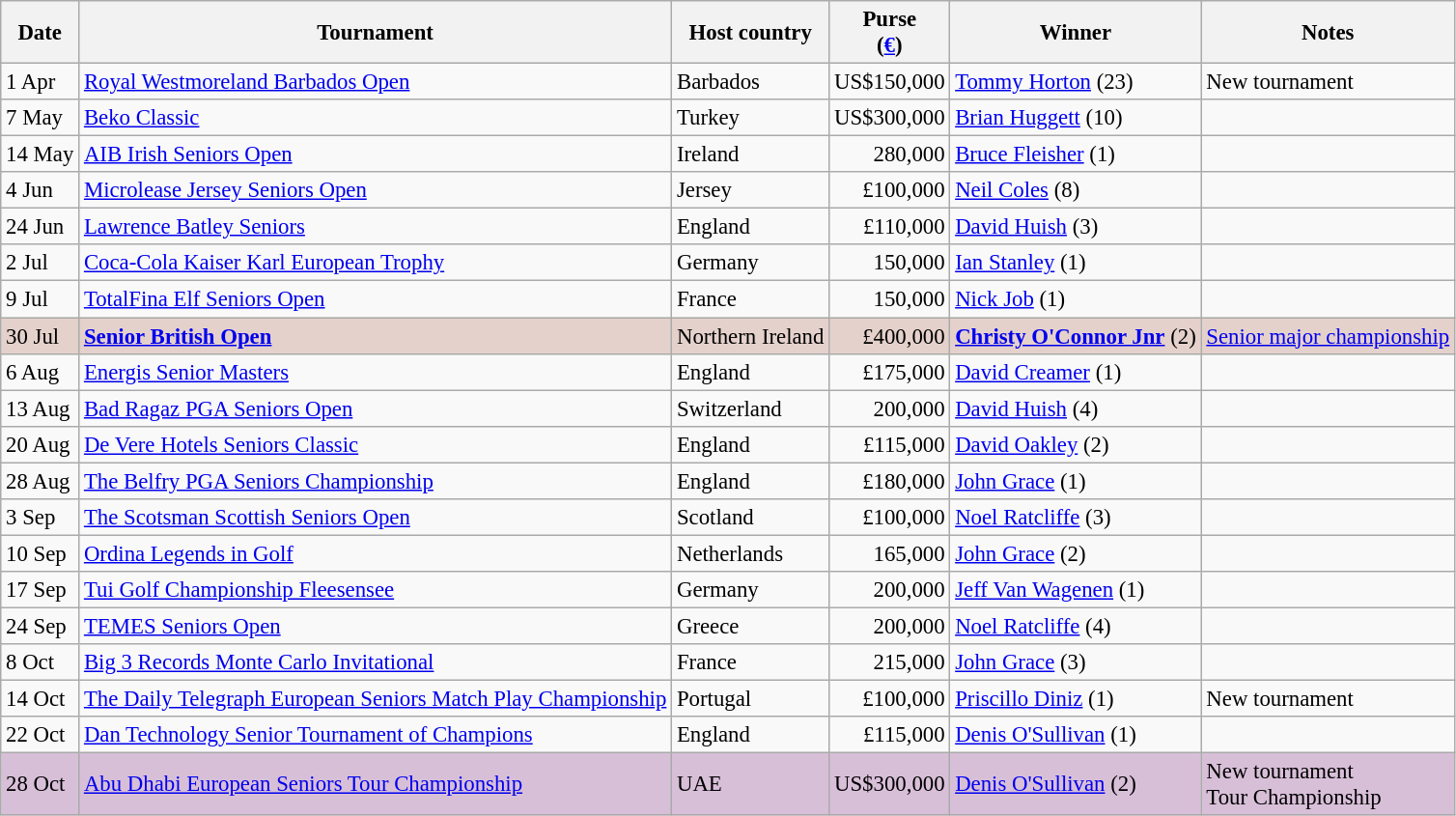<table class="wikitable" style="font-size:95%">
<tr>
<th>Date</th>
<th>Tournament</th>
<th>Host country</th>
<th>Purse<br>(<a href='#'>€</a>)</th>
<th>Winner</th>
<th>Notes</th>
</tr>
<tr>
<td>1 Apr</td>
<td><a href='#'>Royal Westmoreland Barbados Open</a></td>
<td>Barbados</td>
<td align=right>US$150,000</td>
<td> <a href='#'>Tommy Horton</a> (23)</td>
<td>New tournament</td>
</tr>
<tr>
<td>7 May</td>
<td><a href='#'>Beko Classic</a></td>
<td>Turkey</td>
<td align=right>US$300,000</td>
<td> <a href='#'>Brian Huggett</a> (10)</td>
<td></td>
</tr>
<tr>
<td>14 May</td>
<td><a href='#'>AIB Irish Seniors Open</a></td>
<td>Ireland</td>
<td align=right>280,000</td>
<td> <a href='#'>Bruce Fleisher</a> (1)</td>
<td></td>
</tr>
<tr>
<td>4 Jun</td>
<td><a href='#'>Microlease Jersey Seniors Open</a></td>
<td>Jersey</td>
<td align=right>£100,000</td>
<td> <a href='#'>Neil Coles</a> (8)</td>
<td></td>
</tr>
<tr>
<td>24 Jun</td>
<td><a href='#'>Lawrence Batley Seniors</a></td>
<td>England</td>
<td align=right>£110,000</td>
<td> <a href='#'>David Huish</a> (3)</td>
<td></td>
</tr>
<tr>
<td>2 Jul</td>
<td><a href='#'>Coca-Cola Kaiser Karl European Trophy</a></td>
<td>Germany</td>
<td align=right>150,000</td>
<td> <a href='#'>Ian Stanley</a> (1)</td>
<td></td>
</tr>
<tr>
<td>9 Jul</td>
<td><a href='#'>TotalFina Elf Seniors Open</a></td>
<td>France</td>
<td align=right>150,000</td>
<td> <a href='#'>Nick Job</a> (1)</td>
<td></td>
</tr>
<tr style="background:#e5d1cb;">
<td>30 Jul</td>
<td><strong><a href='#'>Senior British Open</a></strong></td>
<td>Northern Ireland</td>
<td align=right>£400,000</td>
<td> <strong><a href='#'>Christy O'Connor Jnr</a></strong> (2)</td>
<td><a href='#'>Senior major championship</a></td>
</tr>
<tr>
<td>6 Aug</td>
<td><a href='#'>Energis Senior Masters</a></td>
<td>England</td>
<td align=right>£175,000</td>
<td> <a href='#'>David Creamer</a> (1)</td>
<td></td>
</tr>
<tr>
<td>13 Aug</td>
<td><a href='#'>Bad Ragaz PGA Seniors Open</a></td>
<td>Switzerland</td>
<td align=right>200,000</td>
<td> <a href='#'>David Huish</a> (4)</td>
<td></td>
</tr>
<tr>
<td>20 Aug</td>
<td><a href='#'>De Vere Hotels Seniors Classic</a></td>
<td>England</td>
<td align=right>£115,000</td>
<td> <a href='#'>David Oakley</a> (2)</td>
<td></td>
</tr>
<tr>
<td>28 Aug</td>
<td><a href='#'>The Belfry PGA Seniors Championship</a></td>
<td>England</td>
<td align=right>£180,000</td>
<td> <a href='#'>John Grace</a> (1)</td>
<td></td>
</tr>
<tr>
<td>3 Sep</td>
<td><a href='#'>The Scotsman Scottish Seniors Open</a></td>
<td>Scotland</td>
<td align=right>£100,000</td>
<td> <a href='#'>Noel Ratcliffe</a> (3)</td>
<td></td>
</tr>
<tr>
<td>10 Sep</td>
<td><a href='#'>Ordina Legends in Golf</a></td>
<td>Netherlands</td>
<td align=right>165,000</td>
<td> <a href='#'>John Grace</a> (2)</td>
<td></td>
</tr>
<tr>
<td>17 Sep</td>
<td><a href='#'>Tui Golf Championship Fleesensee</a></td>
<td>Germany</td>
<td align=right>200,000</td>
<td> <a href='#'>Jeff Van Wagenen</a> (1)</td>
<td></td>
</tr>
<tr>
<td>24 Sep</td>
<td><a href='#'>TEMES Seniors Open</a></td>
<td>Greece</td>
<td align=right>200,000</td>
<td> <a href='#'>Noel Ratcliffe</a> (4)</td>
<td></td>
</tr>
<tr>
<td>8 Oct</td>
<td><a href='#'>Big 3 Records Monte Carlo Invitational</a></td>
<td>France</td>
<td align=right>215,000</td>
<td> <a href='#'>John Grace</a> (3)</td>
<td></td>
</tr>
<tr>
<td>14 Oct</td>
<td><a href='#'>The Daily Telegraph European Seniors Match Play Championship</a></td>
<td>Portugal</td>
<td align=right>£100,000</td>
<td> <a href='#'>Priscillo Diniz</a> (1)</td>
<td>New tournament</td>
</tr>
<tr>
<td>22 Oct</td>
<td><a href='#'>Dan Technology Senior Tournament of Champions</a></td>
<td>England</td>
<td align=right>£115,000</td>
<td> <a href='#'>Denis O'Sullivan</a> (1)</td>
<td></td>
</tr>
<tr style="background:thistle;">
<td>28 Oct</td>
<td><a href='#'>Abu Dhabi European Seniors Tour Championship</a></td>
<td>UAE</td>
<td align=right>US$300,000</td>
<td> <a href='#'>Denis O'Sullivan</a> (2)</td>
<td>New tournament<br>Tour Championship</td>
</tr>
</table>
